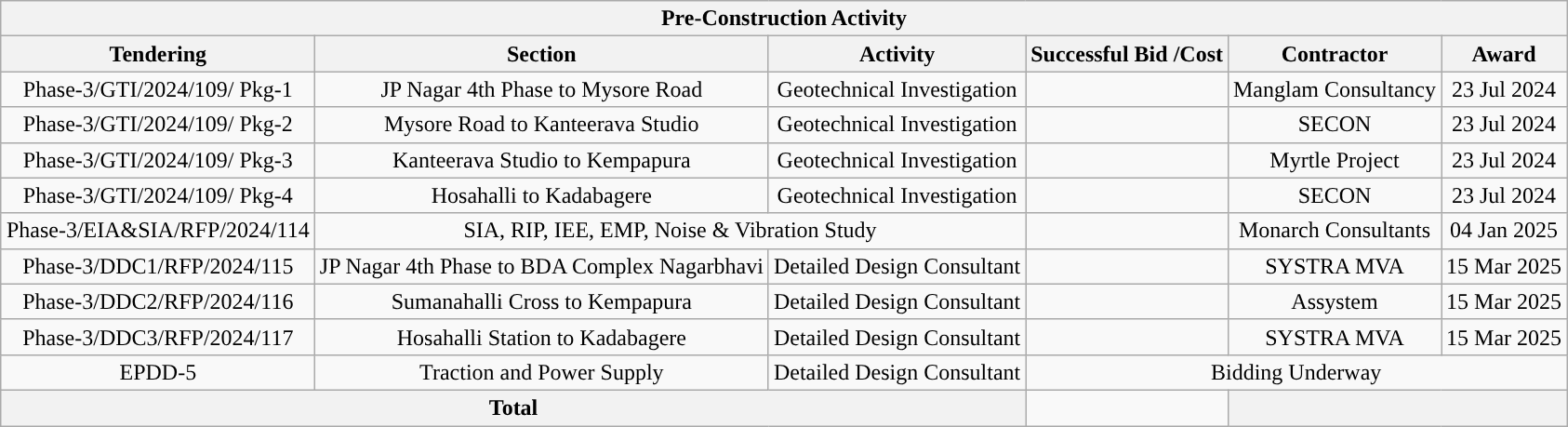<table class="wikitable" style="text-align:center;margin:auto;">
<tr>
<th colspan="6" align="center" style="background:#"><span><strong>Pre-Construction Activity</strong></span></th>
</tr>
<tr>
<th>Tendering</th>
<th>Section</th>
<th>Activity</th>
<th>Successful Bid /Cost</th>
<th>Contractor</th>
<th>Award</th>
</tr>
<tr>
<td>Phase-3/GTI/2024/109/ Pkg-1</td>
<td>JP Nagar 4th Phase to Mysore Road</td>
<td>Geotechnical Investigation</td>
<td></td>
<td>Manglam Consultancy</td>
<td>23 Jul 2024</td>
</tr>
<tr>
<td>Phase-3/GTI/2024/109/ Pkg-2</td>
<td>Mysore Road  to Kanteerava Studio</td>
<td>Geotechnical Investigation</td>
<td></td>
<td>SECON</td>
<td>23 Jul 2024</td>
</tr>
<tr>
<td>Phase-3/GTI/2024/109/ Pkg-3</td>
<td>Kanteerava Studio to Kempapura</td>
<td>Geotechnical Investigation</td>
<td></td>
<td>Myrtle Project</td>
<td>23 Jul 2024</td>
</tr>
<tr>
<td>Phase-3/GTI/2024/109/ Pkg-4</td>
<td>Hosahalli to Kadabagere</td>
<td>Geotechnical Investigation</td>
<td></td>
<td>SECON</td>
<td>23 Jul 2024</td>
</tr>
<tr>
<td>Phase-3/EIA&SIA/RFP/2024/114</td>
<td colspan="2">SIA, RIP, IEE, EMP, Noise & Vibration Study</td>
<td></td>
<td>Monarch Consultants</td>
<td>04 Jan 2025</td>
</tr>
<tr>
<td>Phase-3/DDC1/RFP/2024/115</td>
<td>JP Nagar 4th Phase to BDA Complex Nagarbhavi</td>
<td>Detailed Design Consultant</td>
<td></td>
<td>SYSTRA MVA</td>
<td>15 Mar 2025</td>
</tr>
<tr>
<td>Phase-3/DDC2/RFP/2024/116</td>
<td>Sumanahalli Cross to Kempapura</td>
<td>Detailed Design Consultant</td>
<td></td>
<td>Assystem</td>
<td>15 Mar 2025</td>
</tr>
<tr>
<td>Phase-3/DDC3/RFP/2024/117</td>
<td>Hosahalli Station to Kadabagere</td>
<td>Detailed Design Consultant</td>
<td></td>
<td>SYSTRA MVA</td>
<td>15 Mar 2025</td>
</tr>
<tr>
<td>EPDD-5</td>
<td>Traction and Power Supply</td>
<td>Detailed Design Consultant</td>
<td colspan="3">Bidding Underway</td>
</tr>
<tr>
<th colspan="3">Total</th>
<td></td>
<th colspan="2"></th>
</tr>
</table>
